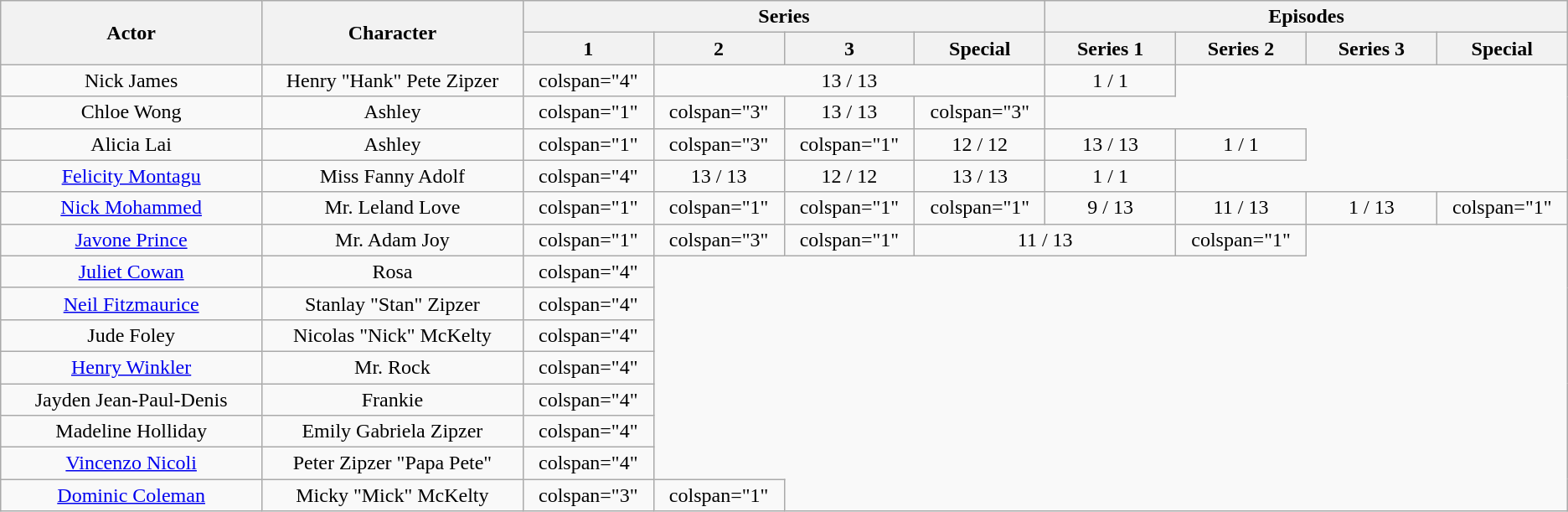<table class="wikitable plainrowheaders" style="text-align:center">
<tr>
<th rowspan="2" width="14%" scope="col">Actor</th>
<th rowspan="2" width="14%" scope="col">Character</th>
<th colspan="4">Series</th>
<th colspan="4">Episodes</th>
</tr>
<tr>
<th width="7%" scope="col">1</th>
<th width="7%" scope="col">2</th>
<th width="7%" scope="col">3</th>
<th width="7%" scope="col">Special</th>
<th width="7%" scope="col">Series 1</th>
<th width="7%" scope="col">Series 2</th>
<th width="7%" scope="col">Series 3</th>
<th width="7%" scope="col">Special</th>
</tr>
<tr>
<td>Nick James</td>
<td>Henry "Hank" Pete Zipzer</td>
<td>colspan="4" </td>
<td colspan="3">13 / 13</td>
<td>1 / 1</td>
</tr>
<tr>
<td>Chloe Wong</td>
<td>Ashley</td>
<td>colspan="1" </td>
<td>colspan="3" </td>
<td>13 / 13</td>
<td>colspan="3" </td>
</tr>
<tr>
<td>Alicia Lai</td>
<td>Ashley</td>
<td>colspan="1" </td>
<td>colspan="3" </td>
<td>colspan="1" </td>
<td>12 / 12</td>
<td>13 / 13</td>
<td>1 / 1</td>
</tr>
<tr>
<td><a href='#'>Felicity Montagu</a></td>
<td>Miss Fanny Adolf</td>
<td>colspan="4" </td>
<td>13 / 13</td>
<td>12 / 12</td>
<td>13 / 13</td>
<td>1 / 1</td>
</tr>
<tr>
<td><a href='#'>Nick Mohammed</a></td>
<td>Mr. Leland Love</td>
<td>colspan="1" </td>
<td>colspan="1" </td>
<td>colspan="1" </td>
<td>colspan="1" </td>
<td>9 / 13</td>
<td>11 / 13</td>
<td>1 / 13</td>
<td>colspan="1" </td>
</tr>
<tr>
<td><a href='#'>Javone Prince</a></td>
<td>Mr. Adam Joy</td>
<td>colspan="1" </td>
<td>colspan="3" </td>
<td>colspan="1" </td>
<td colspan="2">11 / 13</td>
<td>colspan="1" </td>
</tr>
<tr>
<td><a href='#'>Juliet Cowan</a></td>
<td>Rosa</td>
<td>colspan="4" </td>
</tr>
<tr>
<td><a href='#'>Neil Fitzmaurice</a></td>
<td>Stanlay "Stan" Zipzer</td>
<td>colspan="4" </td>
</tr>
<tr>
<td>Jude Foley</td>
<td>Nicolas "Nick" McKelty</td>
<td>colspan="4" </td>
</tr>
<tr>
<td><a href='#'>Henry Winkler</a></td>
<td>Mr. Rock</td>
<td>colspan="4" </td>
</tr>
<tr>
<td>Jayden Jean-Paul-Denis</td>
<td>Frankie</td>
<td>colspan="4" </td>
</tr>
<tr>
<td>Madeline Holliday</td>
<td>Emily Gabriela Zipzer</td>
<td>colspan="4" </td>
</tr>
<tr>
<td><a href='#'>Vincenzo Nicoli</a></td>
<td>Peter Zipzer "Papa Pete"</td>
<td>colspan="4" </td>
</tr>
<tr>
<td><a href='#'>Dominic Coleman</a></td>
<td>Micky "Mick" McKelty</td>
<td>colspan="3" </td>
<td>colspan="1" </td>
</tr>
</table>
